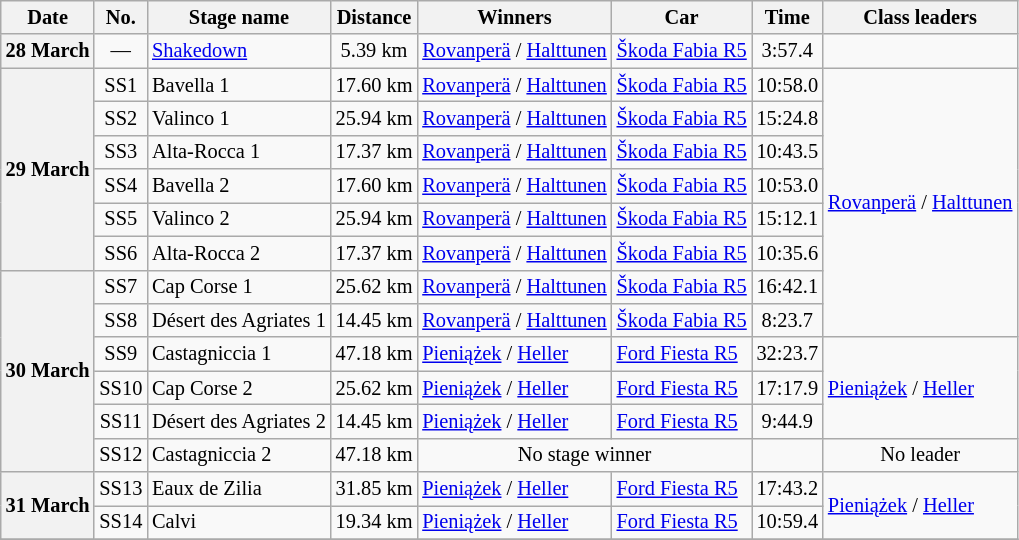<table class="wikitable" style="font-size: 85%;">
<tr>
<th>Date</th>
<th>No.</th>
<th>Stage name</th>
<th>Distance</th>
<th>Winners</th>
<th>Car</th>
<th>Time</th>
<th nowrap>Class leaders</th>
</tr>
<tr>
<th nowrap>28 March</th>
<td align="center">—</td>
<td nowrap><a href='#'>Shakedown</a></td>
<td align="center">5.39 km</td>
<td nowrap><a href='#'>Rovanperä</a> / <a href='#'>Halttunen</a></td>
<td nowrap><a href='#'>Škoda Fabia R5</a></td>
<td align="center">3:57.4</td>
<td></td>
</tr>
<tr>
<th rowspan="6">29 March</th>
<td align="center">SS1</td>
<td>Bavella 1</td>
<td align="center">17.60 km</td>
<td><a href='#'>Rovanperä</a> / <a href='#'>Halttunen</a></td>
<td><a href='#'>Škoda Fabia R5</a></td>
<td align="center">10:58.0</td>
<td rowspan="8" nowrap><a href='#'>Rovanperä</a> / <a href='#'>Halttunen</a></td>
</tr>
<tr>
<td align="center">SS2</td>
<td>Valinco 1</td>
<td align="center">25.94 km</td>
<td><a href='#'>Rovanperä</a> / <a href='#'>Halttunen</a></td>
<td><a href='#'>Škoda Fabia R5</a></td>
<td align="center">15:24.8</td>
</tr>
<tr>
<td align="center">SS3</td>
<td>Alta-Rocca 1</td>
<td align="center">17.37 km</td>
<td><a href='#'>Rovanperä</a> / <a href='#'>Halttunen</a></td>
<td><a href='#'>Škoda Fabia R5</a></td>
<td align="center">10:43.5</td>
</tr>
<tr>
<td align="center">SS4</td>
<td>Bavella 2</td>
<td align="center">17.60 km</td>
<td><a href='#'>Rovanperä</a> / <a href='#'>Halttunen</a></td>
<td><a href='#'>Škoda Fabia R5</a></td>
<td align="center">10:53.0</td>
</tr>
<tr>
<td align="center">SS5</td>
<td>Valinco 2</td>
<td align="center">25.94 km</td>
<td><a href='#'>Rovanperä</a> / <a href='#'>Halttunen</a></td>
<td><a href='#'>Škoda Fabia R5</a></td>
<td align="center">15:12.1</td>
</tr>
<tr>
<td align="center">SS6</td>
<td>Alta-Rocca 2</td>
<td align="center">17.37 km</td>
<td><a href='#'>Rovanperä</a> / <a href='#'>Halttunen</a></td>
<td><a href='#'>Škoda Fabia R5</a></td>
<td align="center">10:35.6</td>
</tr>
<tr>
<th rowspan="6">30 March</th>
<td align="center">SS7</td>
<td>Cap Corse 1</td>
<td align="center">25.62 km</td>
<td><a href='#'>Rovanperä</a> / <a href='#'>Halttunen</a></td>
<td><a href='#'>Škoda Fabia R5</a></td>
<td align="center">16:42.1</td>
</tr>
<tr>
<td align="center">SS8</td>
<td>Désert des Agriates 1</td>
<td align="center">14.45 km</td>
<td><a href='#'>Rovanperä</a> / <a href='#'>Halttunen</a></td>
<td><a href='#'>Škoda Fabia R5</a></td>
<td align="center">8:23.7</td>
</tr>
<tr>
<td align="center">SS9</td>
<td>Castagniccia 1</td>
<td align="center">47.18 km</td>
<td><a href='#'>Pieniążek</a> / <a href='#'>Heller</a></td>
<td><a href='#'>Ford Fiesta R5</a></td>
<td align="center">32:23.7</td>
<td rowspan="3"><a href='#'>Pieniążek</a> / <a href='#'>Heller</a></td>
</tr>
<tr>
<td align="center">SS10</td>
<td>Cap Corse 2</td>
<td align="center">25.62 km</td>
<td><a href='#'>Pieniążek</a> / <a href='#'>Heller</a></td>
<td><a href='#'>Ford Fiesta R5</a></td>
<td align="center">17:17.9</td>
</tr>
<tr>
<td align="center">SS11</td>
<td>Désert des Agriates 2</td>
<td align="center">14.45 km</td>
<td><a href='#'>Pieniążek</a> / <a href='#'>Heller</a></td>
<td><a href='#'>Ford Fiesta R5</a></td>
<td align="center">9:44.9</td>
</tr>
<tr>
<td align="center">SS12</td>
<td>Castagniccia 2</td>
<td align="center">47.18 km</td>
<td colspan="2" align="center">No stage winner</td>
<td></td>
<td align="center">No leader</td>
</tr>
<tr>
<th rowspan="2">31 March</th>
<td align="center">SS13</td>
<td>Eaux de Zilia</td>
<td align="center">31.85 km</td>
<td><a href='#'>Pieniążek</a> / <a href='#'>Heller</a></td>
<td><a href='#'>Ford Fiesta R5</a></td>
<td align="center">17:43.2</td>
<td rowspan="2"><a href='#'>Pieniążek</a> / <a href='#'>Heller</a></td>
</tr>
<tr>
<td align="center">SS14</td>
<td>Calvi</td>
<td align="center">19.34 km</td>
<td><a href='#'>Pieniążek</a> / <a href='#'>Heller</a></td>
<td><a href='#'>Ford Fiesta R5</a></td>
<td align="center">10:59.4</td>
</tr>
<tr>
</tr>
</table>
